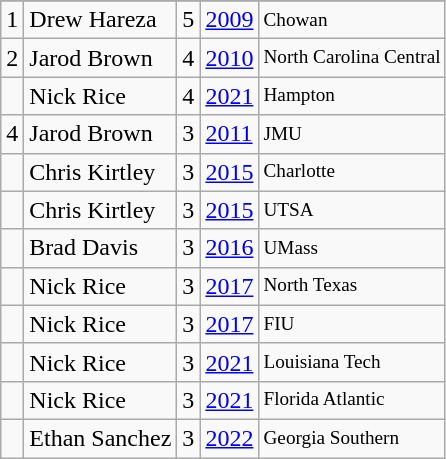<table class="wikitable">
<tr>
</tr>
<tr>
<td>1</td>
<td>Drew Hareza</td>
<td>5</td>
<td><a href='#'>2009</a></td>
<td style="font-size:80%;">Chowan</td>
</tr>
<tr>
<td>2</td>
<td>Jarod Brown</td>
<td>4</td>
<td><a href='#'>2010</a></td>
<td style="font-size:80%;">North Carolina Central</td>
</tr>
<tr>
<td></td>
<td>Nick Rice</td>
<td>4</td>
<td><a href='#'>2021</a></td>
<td style="font-size:80%;">Hampton</td>
</tr>
<tr>
<td>4</td>
<td>Jarod Brown</td>
<td>3</td>
<td><a href='#'>2011</a></td>
<td style="font-size:80%;">JMU</td>
</tr>
<tr>
<td></td>
<td>Chris Kirtley</td>
<td>3</td>
<td><a href='#'>2015</a></td>
<td style="font-size:80%;">Charlotte</td>
</tr>
<tr>
<td></td>
<td>Chris Kirtley</td>
<td>3</td>
<td><a href='#'>2015</a></td>
<td style="font-size:80%;">UTSA</td>
</tr>
<tr>
<td></td>
<td>Brad Davis</td>
<td>3</td>
<td><a href='#'>2016</a></td>
<td style="font-size:80%;">UMass</td>
</tr>
<tr>
<td></td>
<td>Nick Rice</td>
<td>3</td>
<td><a href='#'>2017</a></td>
<td style="font-size:80%;">North Texas</td>
</tr>
<tr>
<td></td>
<td>Nick Rice</td>
<td>3</td>
<td><a href='#'>2017</a></td>
<td style="font-size:80%;">FIU</td>
</tr>
<tr>
<td></td>
<td>Nick Rice</td>
<td>3</td>
<td><a href='#'>2021</a></td>
<td style="font-size:80%;">Louisiana Tech</td>
</tr>
<tr>
<td></td>
<td>Nick Rice</td>
<td>3</td>
<td><a href='#'>2021</a></td>
<td style="font-size:80%;">Florida Atlantic</td>
</tr>
<tr>
<td></td>
<td>Ethan Sanchez</td>
<td>3</td>
<td><a href='#'>2022</a></td>
<td style="font-size:80%;">Georgia Southern</td>
</tr>
</table>
